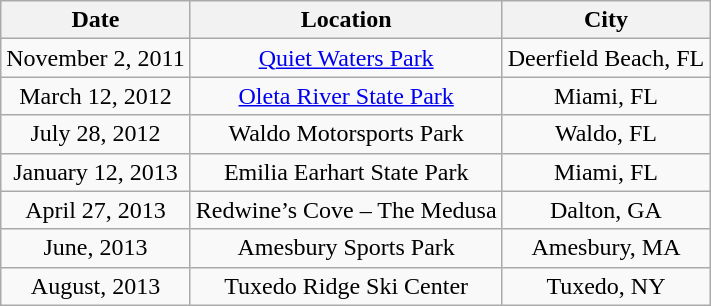<table class="wikitable" style="text-align:center">
<tr>
<th>Date</th>
<th>Location</th>
<th>City</th>
</tr>
<tr>
<td>November 2, 2011</td>
<td><a href='#'>Quiet Waters Park</a></td>
<td>Deerfield Beach, FL</td>
</tr>
<tr>
<td>March 12, 2012</td>
<td><a href='#'>Oleta River State Park</a></td>
<td>Miami, FL</td>
</tr>
<tr>
<td>July 28, 2012</td>
<td>Waldo Motorsports Park</td>
<td>Waldo, FL</td>
</tr>
<tr>
<td>January 12, 2013</td>
<td>Emilia Earhart State Park</td>
<td>Miami, FL</td>
</tr>
<tr>
<td>April 27, 2013</td>
<td>Redwine’s Cove – The Medusa</td>
<td>Dalton, GA</td>
</tr>
<tr>
<td>June, 2013</td>
<td>Amesbury Sports Park</td>
<td>Amesbury, MA</td>
</tr>
<tr>
<td>August, 2013</td>
<td>Tuxedo Ridge Ski Center</td>
<td>Tuxedo, NY</td>
</tr>
</table>
